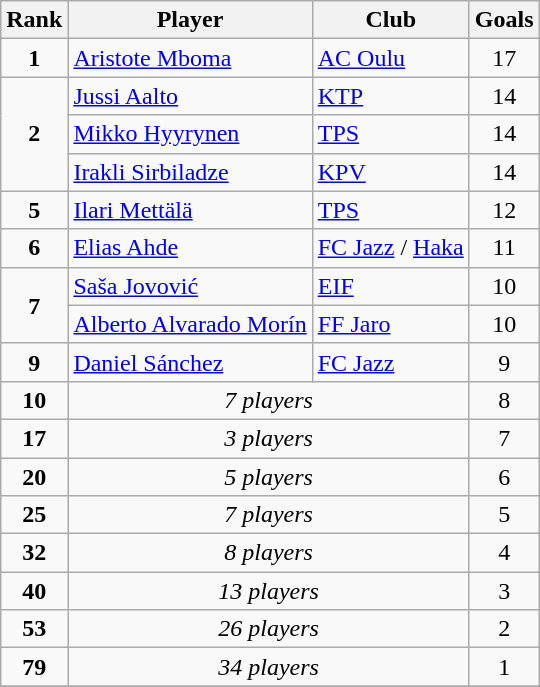<table class="wikitable" style="text-align:center">
<tr>
<th>Rank</th>
<th>Player</th>
<th>Club</th>
<th>Goals</th>
</tr>
<tr>
<td rowspan="1"><strong>1</strong></td>
<td align="left"> <a href='#'>Aristote Mboma</a></td>
<td align="left"><a href='#'>AC Oulu</a></td>
<td>17</td>
</tr>
<tr>
<td rowspan="3"><strong>2</strong></td>
<td align="left"> <a href='#'>Jussi Aalto</a></td>
<td align="left"><a href='#'>KTP</a></td>
<td>14</td>
</tr>
<tr>
<td align="left"> <a href='#'>Mikko Hyyrynen</a></td>
<td align="left"><a href='#'>TPS</a></td>
<td>14</td>
</tr>
<tr>
<td align="left"> <a href='#'>Irakli Sirbiladze</a></td>
<td align="left"><a href='#'>KPV</a></td>
<td>14</td>
</tr>
<tr>
<td rowspan="1"><strong>5</strong></td>
<td align="left"> <a href='#'>Ilari Mettälä</a></td>
<td align="left"><a href='#'>TPS</a></td>
<td>12</td>
</tr>
<tr>
<td rowspan="1"><strong>6</strong></td>
<td align="left"> <a href='#'>Elias Ahde</a></td>
<td align="left"><a href='#'>FC Jazz</a> / <a href='#'>Haka</a></td>
<td>11</td>
</tr>
<tr>
<td rowspan="2"><strong>7</strong></td>
<td align="left"> <a href='#'>Saša Jovović</a></td>
<td align="left"><a href='#'>EIF</a></td>
<td>10</td>
</tr>
<tr>
<td align="left"> <a href='#'>Alberto Alvarado Morín</a></td>
<td align="left"><a href='#'>FF Jaro</a></td>
<td>10</td>
</tr>
<tr>
<td rowspan="1"><strong>9</strong></td>
<td align="left"> <a href='#'>Daniel Sánchez</a></td>
<td align="left"><a href='#'>FC Jazz</a></td>
<td>9</td>
</tr>
<tr>
<td rowspan=1 align="center"><strong>10</strong></td>
<td colspan=2 align="center"><em>7 players</em></td>
<td rowspan=1 align="center">8</td>
</tr>
<tr>
<td rowspan=1 align="center"><strong>17</strong></td>
<td colspan=2 align="center"><em>3 players</em></td>
<td rowspan=1 align="center">7</td>
</tr>
<tr>
<td rowspan=1 align="center"><strong>20</strong></td>
<td colspan=2 align="center"><em>5 players</em></td>
<td rowspan=1 align="center">6</td>
</tr>
<tr>
<td rowspan=1 align="center"><strong>25</strong></td>
<td colspan=2 align="center"><em>7 players</em></td>
<td rowspan=1 align="center">5</td>
</tr>
<tr>
<td rowspan=1 align="center"><strong>32</strong></td>
<td colspan=2 align="center"><em>8 players</em></td>
<td rowspan=1 align="center">4</td>
</tr>
<tr>
<td rowspan=1 align="center"><strong>40</strong></td>
<td colspan=2 align="center"><em>13 players</em></td>
<td rowspan=1 align="center">3</td>
</tr>
<tr>
<td rowspan=1 align="center"><strong>53</strong></td>
<td colspan=2 align="center"><em>26 players</em></td>
<td rowspan=1 align="center">2</td>
</tr>
<tr>
<td rowspan=1 align="center"><strong>79</strong></td>
<td colspan=2 align="center"><em>34 players</em></td>
<td rowspan=1 align="center">1</td>
</tr>
<tr>
</tr>
</table>
